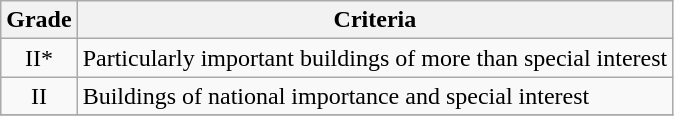<table class="wikitable" border="1">
<tr>
<th>Grade</th>
<th>Criteria</th>
</tr>
<tr>
<td align="center" >II*</td>
<td>Particularly important buildings of more than special interest</td>
</tr>
<tr>
<td align="center" >II</td>
<td>Buildings of national importance and special interest</td>
</tr>
<tr>
</tr>
</table>
